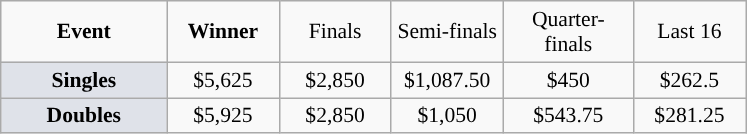<table class=wikitable style="font-size:90%;text-align:center">
<tr>
<td style="width:104px;"><strong>Event</strong></td>
<td style="width:68px;"><strong>Winner</strong></td>
<td style="width:68px;">Finals</td>
<td style="width:68px;">Semi-finals</td>
<td style="width:80px;">Quarter-finals</td>
<td style="width:68px;">Last 16</td>
</tr>
<tr>
<td style="background:#dfe2e9;"><strong>Singles</strong></td>
<td>$5,625</td>
<td>$2,850</td>
<td>$1,087.50</td>
<td>$450</td>
<td>$262.5</td>
</tr>
<tr>
<td style="background:#dfe2e9;"><strong>Doubles</strong></td>
<td>$5,925</td>
<td>$2,850</td>
<td>$1,050</td>
<td>$543.75</td>
<td>$281.25</td>
</tr>
</table>
